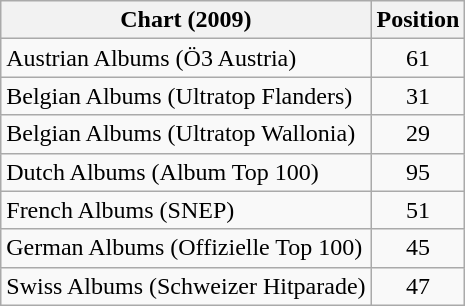<table class="wikitable sortable">
<tr>
<th>Chart (2009)</th>
<th>Position</th>
</tr>
<tr>
<td>Austrian Albums (Ö3 Austria)</td>
<td style="text-align:center;">61</td>
</tr>
<tr>
<td>Belgian Albums (Ultratop Flanders)</td>
<td style="text-align:center;">31</td>
</tr>
<tr>
<td>Belgian Albums (Ultratop Wallonia)</td>
<td style="text-align:center;">29</td>
</tr>
<tr>
<td>Dutch Albums (Album Top 100)</td>
<td style="text-align:center;">95</td>
</tr>
<tr>
<td>French Albums (SNEP)</td>
<td style="text-align:center;">51</td>
</tr>
<tr>
<td>German Albums (Offizielle Top 100)</td>
<td style="text-align:center;">45</td>
</tr>
<tr>
<td>Swiss Albums (Schweizer Hitparade)</td>
<td style="text-align:center;">47</td>
</tr>
</table>
